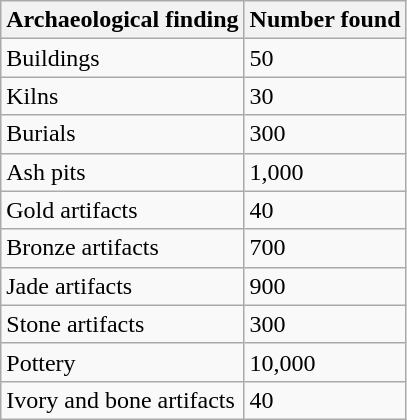<table class="wikitable mw-collapsible">
<tr>
<th>Archaeological finding</th>
<th>Number found</th>
</tr>
<tr>
<td>Buildings</td>
<td>50</td>
</tr>
<tr>
<td>Kilns</td>
<td>30</td>
</tr>
<tr>
<td>Burials</td>
<td>300</td>
</tr>
<tr>
<td>Ash pits</td>
<td>1,000</td>
</tr>
<tr>
<td>Gold artifacts</td>
<td>40</td>
</tr>
<tr>
<td>Bronze artifacts</td>
<td>700</td>
</tr>
<tr>
<td>Jade artifacts</td>
<td>900</td>
</tr>
<tr>
<td>Stone artifacts</td>
<td>300</td>
</tr>
<tr>
<td>Pottery</td>
<td>10,000</td>
</tr>
<tr>
<td>Ivory and bone artifacts</td>
<td>40</td>
</tr>
</table>
